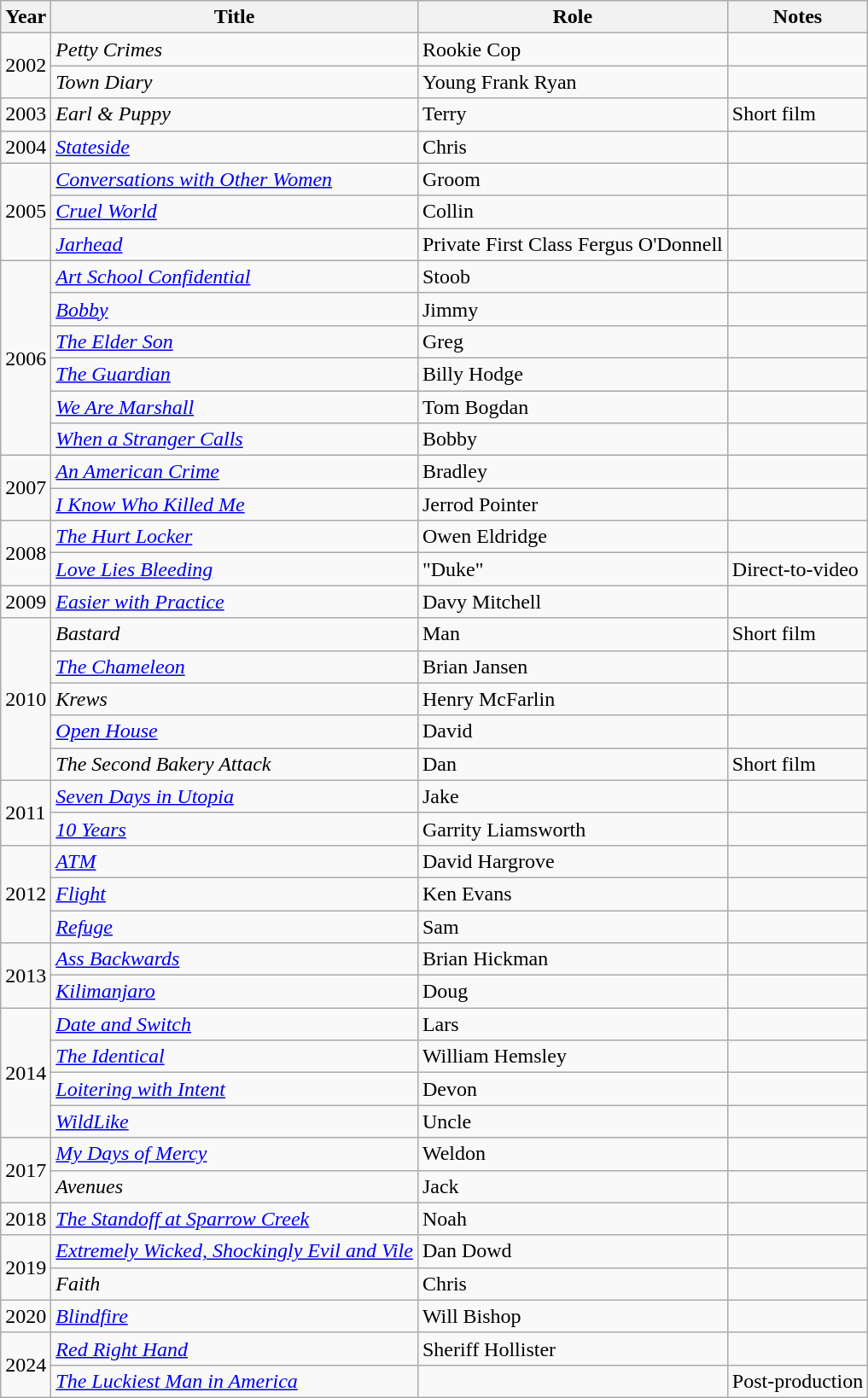<table class="wikitable sortable">
<tr>
<th>Year</th>
<th>Title</th>
<th>Role</th>
<th class="unsortable">Notes</th>
</tr>
<tr>
<td rowspan="2">2002</td>
<td><em>Petty Crimes</em></td>
<td>Rookie Cop</td>
<td></td>
</tr>
<tr>
<td><em>Town Diary</em></td>
<td>Young Frank Ryan</td>
<td></td>
</tr>
<tr>
<td>2003</td>
<td><em>Earl & Puppy</em></td>
<td>Terry</td>
<td>Short film</td>
</tr>
<tr>
<td>2004</td>
<td><em><a href='#'>Stateside</a></em></td>
<td>Chris</td>
<td></td>
</tr>
<tr>
<td rowspan="3">2005</td>
<td><em><a href='#'>Conversations with Other Women</a></em></td>
<td>Groom</td>
<td></td>
</tr>
<tr>
<td><em><a href='#'>Cruel World</a></em></td>
<td>Collin</td>
<td></td>
</tr>
<tr>
<td><em><a href='#'>Jarhead</a></em></td>
<td>Private First Class Fergus O'Donnell</td>
<td></td>
</tr>
<tr>
<td rowspan="6">2006</td>
<td><em><a href='#'>Art School Confidential</a></em></td>
<td>Stoob</td>
<td></td>
</tr>
<tr>
<td><em><a href='#'>Bobby</a></em></td>
<td>Jimmy</td>
<td></td>
</tr>
<tr>
<td data-sort-value="Elder Son, The"><em><a href='#'>The Elder Son</a></em></td>
<td>Greg</td>
<td></td>
</tr>
<tr>
<td data-sort-value="Guardian, The"><em><a href='#'>The Guardian</a></em></td>
<td>Billy Hodge</td>
<td></td>
</tr>
<tr>
<td><em><a href='#'>We Are Marshall</a></em></td>
<td>Tom Bogdan</td>
<td></td>
</tr>
<tr>
<td><em><a href='#'>When a Stranger Calls</a></em></td>
<td>Bobby</td>
<td></td>
</tr>
<tr>
<td rowspan="2">2007</td>
<td data-sort-value="American Crime, An"><em><a href='#'>An American Crime</a></em></td>
<td>Bradley</td>
<td></td>
</tr>
<tr>
<td><em><a href='#'>I Know Who Killed Me</a></em></td>
<td>Jerrod Pointer</td>
<td></td>
</tr>
<tr>
<td rowspan="2">2008</td>
<td data-sort-value="Hurt Locker, The"><em><a href='#'>The Hurt Locker</a></em></td>
<td>Owen Eldridge</td>
<td></td>
</tr>
<tr>
<td><em><a href='#'>Love Lies Bleeding</a></em></td>
<td>"Duke"</td>
<td>Direct-to-video</td>
</tr>
<tr>
<td>2009</td>
<td><em><a href='#'>Easier with Practice</a></em></td>
<td>Davy Mitchell</td>
<td></td>
</tr>
<tr>
<td rowspan="5">2010</td>
<td><em>Bastard</em></td>
<td>Man</td>
<td>Short film</td>
</tr>
<tr>
<td data-sort-value="Chameleon, The"><em><a href='#'>The Chameleon</a></em></td>
<td>Brian Jansen</td>
<td></td>
</tr>
<tr>
<td><em>Krews</em></td>
<td>Henry McFarlin</td>
<td></td>
</tr>
<tr>
<td><em><a href='#'>Open House</a></em></td>
<td>David</td>
<td></td>
</tr>
<tr>
<td data-sort-value="Second Bakery Attack, The"><em>The Second Bakery Attack</em></td>
<td>Dan</td>
<td>Short film</td>
</tr>
<tr>
<td rowspan="2">2011</td>
<td><em><a href='#'>Seven Days in Utopia</a></em></td>
<td>Jake</td>
<td></td>
</tr>
<tr>
<td data-sort-value="Ten Years"><em><a href='#'>10 Years</a></em></td>
<td>Garrity Liamsworth</td>
<td></td>
</tr>
<tr>
<td rowspan="3">2012</td>
<td><em><a href='#'>ATM</a></em></td>
<td>David Hargrove</td>
<td></td>
</tr>
<tr>
<td><em><a href='#'>Flight</a></em></td>
<td>Ken Evans</td>
<td></td>
</tr>
<tr>
<td><em><a href='#'>Refuge</a></em></td>
<td>Sam</td>
<td></td>
</tr>
<tr>
<td rowspan="2">2013</td>
<td><em><a href='#'>Ass Backwards</a></em></td>
<td>Brian Hickman</td>
<td></td>
</tr>
<tr>
<td><em><a href='#'>Kilimanjaro</a></em></td>
<td>Doug</td>
<td></td>
</tr>
<tr>
<td rowspan="4">2014</td>
<td><em><a href='#'>Date and Switch</a></em></td>
<td>Lars</td>
<td></td>
</tr>
<tr>
<td data-sort-value="Identical, The"><em><a href='#'>The Identical</a></em></td>
<td>William Hemsley</td>
<td></td>
</tr>
<tr>
<td><em><a href='#'>Loitering with Intent</a></em></td>
<td>Devon</td>
<td></td>
</tr>
<tr>
<td><em><a href='#'>WildLike</a></em></td>
<td>Uncle</td>
<td></td>
</tr>
<tr>
<td rowspan="2">2017</td>
<td><em><a href='#'>My Days of Mercy</a></em></td>
<td>Weldon</td>
<td></td>
</tr>
<tr>
<td><em>Avenues</em></td>
<td>Jack</td>
<td></td>
</tr>
<tr>
<td>2018</td>
<td data-sort-value="Standoff at Sparrow Creek, The"><em><a href='#'>The Standoff at Sparrow Creek</a></em></td>
<td>Noah</td>
<td></td>
</tr>
<tr>
<td rowspan="2">2019</td>
<td><em><a href='#'>Extremely Wicked, Shockingly Evil and Vile</a></em></td>
<td>Dan Dowd</td>
<td></td>
</tr>
<tr>
<td><em>Faith</em></td>
<td>Chris</td>
<td></td>
</tr>
<tr>
<td>2020</td>
<td><em><a href='#'>Blindfire</a></em></td>
<td>Will Bishop</td>
<td></td>
</tr>
<tr>
<td rowspan="2">2024</td>
<td><em><a href='#'>Red Right Hand</a></em></td>
<td>Sheriff Hollister</td>
<td></td>
</tr>
<tr>
<td><em><a href='#'>The Luckiest Man in America</a></em></td>
<td></td>
<td>Post-production</td>
</tr>
</table>
